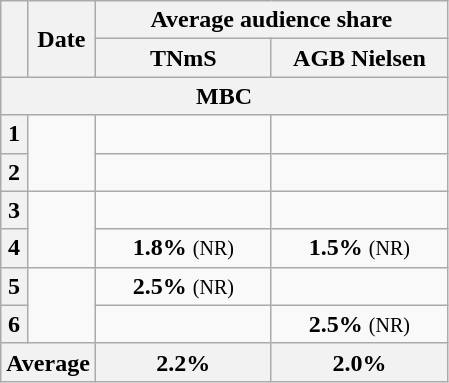<table class="wikitable">
<tr>
<th rowspan="2"></th>
<th rowspan="2">Date</th>
<th colspan="2">Average audience share</th>
</tr>
<tr>
<th width="110">TNmS</th>
<th width="110">AGB Nielsen</th>
</tr>
<tr>
<th colspan="4">MBC</th>
</tr>
<tr>
<th>1</th>
<td rowspan="2"></td>
<td></td>
<td></td>
</tr>
<tr>
<th>2</th>
<td></td>
<td></td>
</tr>
<tr>
<th>3</th>
<td rowspan="2"></td>
<td></td>
<td></td>
</tr>
<tr>
<th>4</th>
<td style="text-align:center;"><span><strong>1.8%</strong></span> <small>(NR)</small></td>
<td style="text-align:center;"><span><strong>1.5%</strong></span> <small>(NR)</small></td>
</tr>
<tr>
<th>5</th>
<td rowspan="2"></td>
<td style="text-align:center;"><span><strong>2.5%</strong></span> <small>(NR)</small></td>
<td></td>
</tr>
<tr>
<th>6</th>
<td></td>
<td style="text-align:center;"><span><strong>2.5%</strong></span> <small>(NR)</small></td>
</tr>
<tr>
<th colspan="2">Average</th>
<th>2.2%</th>
<th>2.0%</th>
</tr>
</table>
